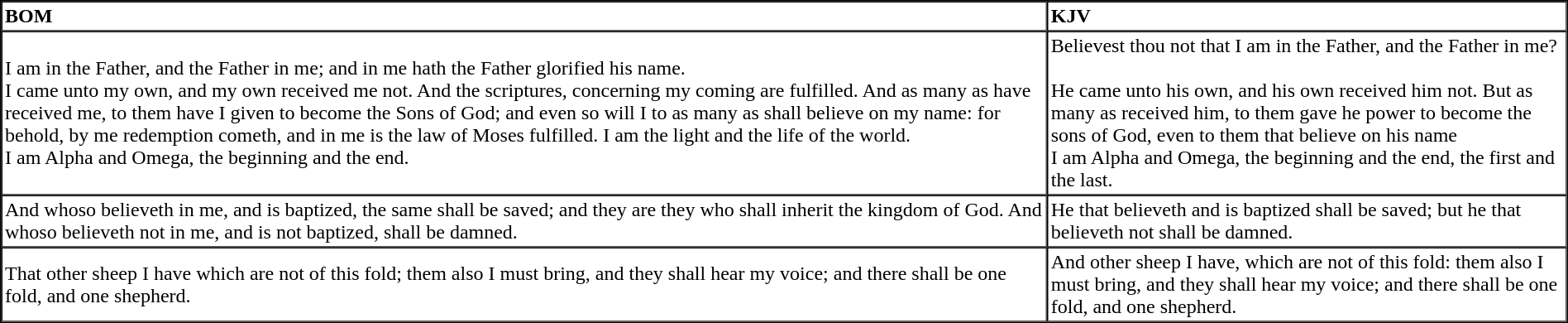<table border="1" cellpadding="2" cellspacing="0" style="border: 1px solid black;">
<tr>
<td><strong>BOM</strong></td>
<td><strong>KJV</strong></td>
</tr>
<tr>
<td>I am in the Father, and the Father in me; and in me hath the Father glorified his name.<br> I came unto my own, and my own received me not. And the scriptures, concerning my coming are fulfilled. And as many as have received me, to them have I given to become the Sons of God; and even so will I to as many as shall believe on my name: for behold, by me redemption cometh, and in me is the law of Moses fulfilled. I am the light and the life of the world. <br>I am Alpha and Omega, the beginning and the end.<br></td>
<td>Believest thou not that I am in the Father, and the Father in me?<br><br>He came unto his own, and his own received him not. But as many as received him, to them gave he power to become the sons of God, even to them that believe on his name<br>
I am Alpha and Omega, the beginning and the end, the first and the last.</td>
</tr>
<tr>
<td>And whoso believeth in me, and is baptized, the same shall be saved; and they are they who shall inherit the kingdom of God. And whoso believeth not in me, and is not baptized, shall be damned.</td>
<td>He that believeth and is baptized shall be saved; but he that believeth not shall be damned.</td>
</tr>
<tr>
<td>That other sheep I have which are not of this fold; them also I must bring, and they shall hear my voice; and there shall be one fold, and one shepherd.</td>
<td>And other sheep I have, which are not of this fold: them also I must bring, and they shall hear my voice; and there shall be one fold, and one shepherd.</td>
</tr>
</table>
